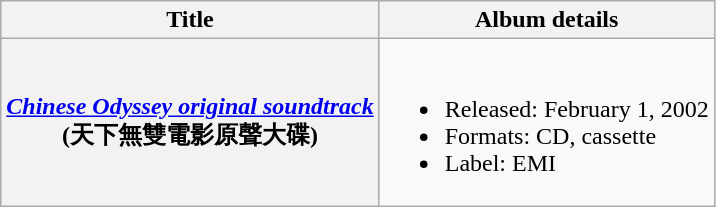<table class="wikitable plainrowheaders">
<tr>
<th>Title</th>
<th>Album details</th>
</tr>
<tr>
<th scope="row"><em><a href='#'>Chinese Odyssey original soundtrack</a></em><br>(天下無雙電影原聲大碟)</th>
<td><br><ul><li>Released: February 1, 2002</li><li>Formats: CD, cassette</li><li>Label: EMI</li></ul></td>
</tr>
</table>
